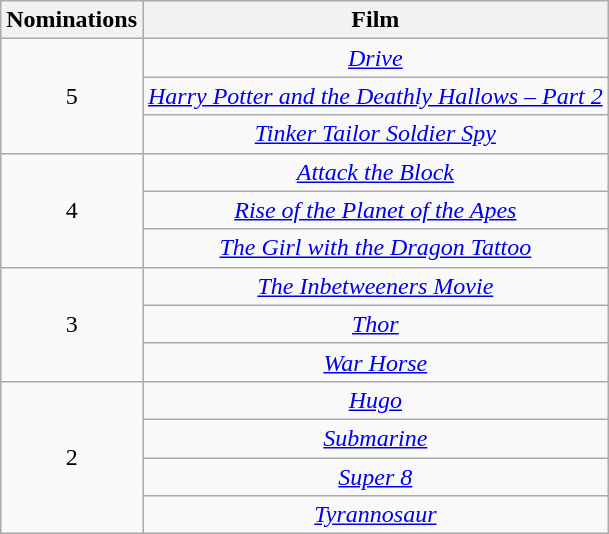<table class="wikitable" style="text-align: center">
<tr>
<th scope="col" width="55">Nominations</th>
<th scope="col">Film</th>
</tr>
<tr>
<td rowspan=3>5</td>
<td><em><a href='#'>Drive</a></em></td>
</tr>
<tr>
<td><em><a href='#'>Harry Potter and the Deathly Hallows – Part 2</a></em></td>
</tr>
<tr>
<td><em><a href='#'>Tinker Tailor Soldier Spy</a></em></td>
</tr>
<tr>
<td rowspan=3>4</td>
<td><em><a href='#'>Attack the Block</a></em></td>
</tr>
<tr>
<td><em><a href='#'>Rise of the Planet of the Apes</a></em></td>
</tr>
<tr>
<td><em><a href='#'>The Girl with the Dragon Tattoo</a></em></td>
</tr>
<tr>
<td rowspan=3>3</td>
<td><em><a href='#'>The Inbetweeners Movie</a></em></td>
</tr>
<tr>
<td><em><a href='#'>Thor</a></em></td>
</tr>
<tr>
<td><em><a href='#'>War Horse</a></em></td>
</tr>
<tr>
<td rowspan=7>2</td>
<td><em><a href='#'>Hugo</a></em></td>
</tr>
<tr>
<td><em><a href='#'>Submarine</a></em></td>
</tr>
<tr>
<td><em><a href='#'>Super 8</a></em></td>
</tr>
<tr>
<td><em><a href='#'>Tyrannosaur</a></em></td>
</tr>
</table>
